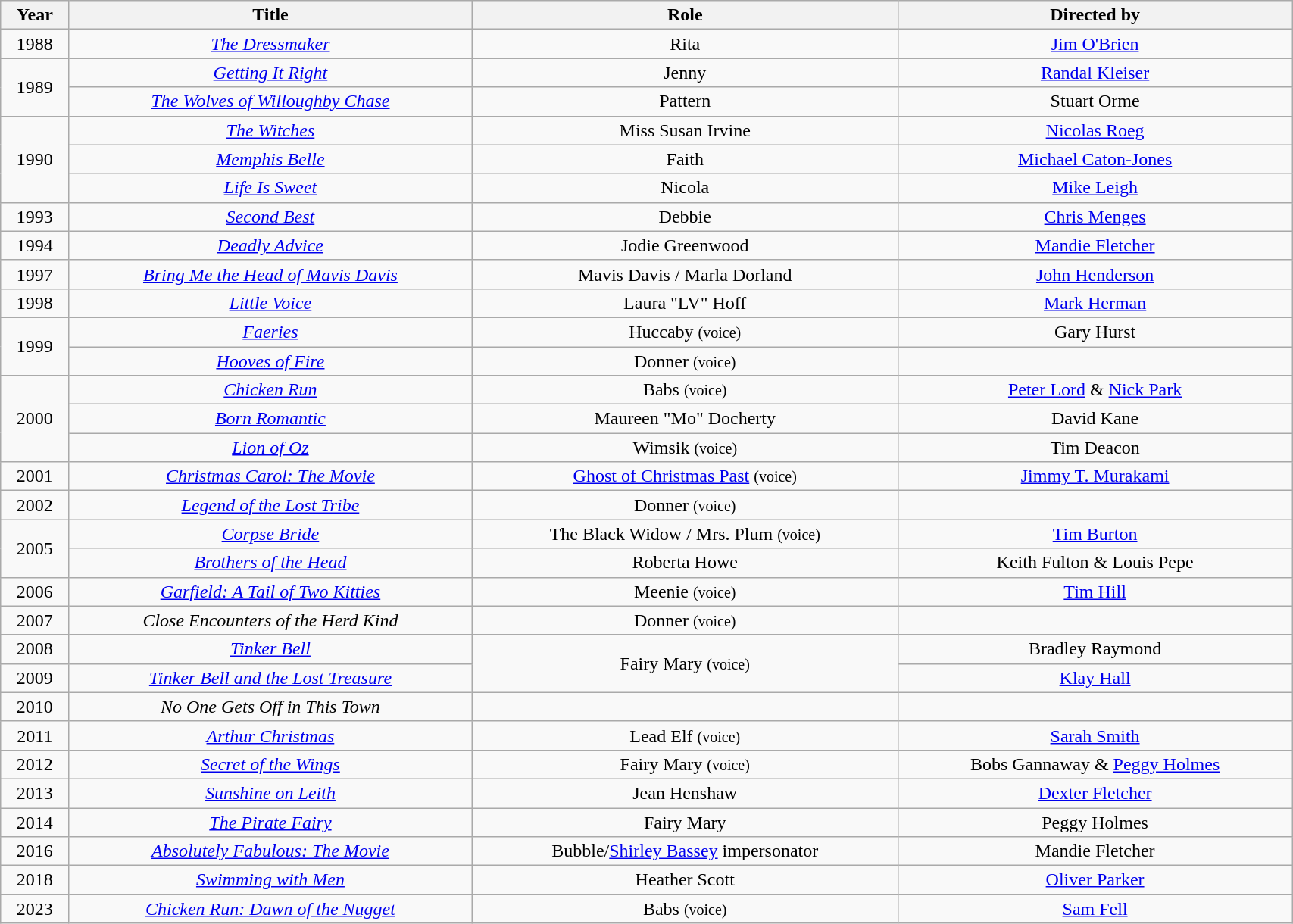<table class="wikitable sortable"  style="width:90%; text-align:center;">
<tr>
<th>Year</th>
<th>Title</th>
<th>Role</th>
<th>Directed by</th>
</tr>
<tr>
<td>1988</td>
<td><em><a href='#'>The Dressmaker</a></em></td>
<td>Rita</td>
<td><a href='#'>Jim O'Brien</a></td>
</tr>
<tr>
<td rowspan="2">1989</td>
<td><em><a href='#'>Getting It Right</a></em></td>
<td>Jenny</td>
<td><a href='#'>Randal Kleiser</a></td>
</tr>
<tr>
<td><em><a href='#'>The Wolves of Willoughby Chase</a></em></td>
<td>Pattern</td>
<td>Stuart Orme</td>
</tr>
<tr>
<td rowspan="3">1990</td>
<td><em><a href='#'>The Witches</a></em></td>
<td>Miss Susan Irvine</td>
<td><a href='#'>Nicolas Roeg</a></td>
</tr>
<tr>
<td><em><a href='#'>Memphis Belle</a></em></td>
<td>Faith</td>
<td><a href='#'>Michael Caton-Jones</a></td>
</tr>
<tr>
<td><em><a href='#'>Life Is Sweet</a></em></td>
<td>Nicola</td>
<td><a href='#'>Mike Leigh</a></td>
</tr>
<tr>
<td>1993</td>
<td><em><a href='#'>Second Best</a></em></td>
<td>Debbie</td>
<td><a href='#'>Chris Menges</a></td>
</tr>
<tr>
<td>1994</td>
<td><em><a href='#'>Deadly Advice</a></em></td>
<td>Jodie Greenwood</td>
<td><a href='#'>Mandie Fletcher</a></td>
</tr>
<tr>
<td>1997</td>
<td><em><a href='#'>Bring Me the Head of Mavis Davis</a></em></td>
<td>Mavis Davis / Marla Dorland</td>
<td><a href='#'>John Henderson</a></td>
</tr>
<tr>
<td>1998</td>
<td><em><a href='#'>Little Voice</a></em></td>
<td>Laura "LV" Hoff</td>
<td><a href='#'>Mark Herman</a></td>
</tr>
<tr>
<td rowspan="2">1999</td>
<td><em><a href='#'>Faeries</a></em></td>
<td>Huccaby <small>(voice)</small></td>
<td>Gary Hurst</td>
</tr>
<tr>
<td><em><a href='#'>Hooves of Fire</a></em></td>
<td>Donner <small>(voice)</small></td>
<td></td>
</tr>
<tr>
<td rowspan="3">2000</td>
<td><em><a href='#'>Chicken Run</a></em></td>
<td>Babs <small>(voice)</small></td>
<td><a href='#'>Peter Lord</a> & <a href='#'>Nick Park</a></td>
</tr>
<tr>
<td><em><a href='#'>Born Romantic</a></em></td>
<td>Maureen "Mo" Docherty</td>
<td>David Kane</td>
</tr>
<tr>
<td><em><a href='#'>Lion of Oz</a></em></td>
<td>Wimsik <small>(voice)</small></td>
<td>Tim Deacon</td>
</tr>
<tr>
<td>2001</td>
<td><em><a href='#'>Christmas Carol: The Movie</a></em></td>
<td><a href='#'>Ghost of Christmas Past</a> <small>(voice)</small></td>
<td><a href='#'>Jimmy T. Murakami</a></td>
</tr>
<tr>
<td>2002</td>
<td><em><a href='#'>Legend of the Lost Tribe</a></em></td>
<td>Donner <small>(voice)</small></td>
<td></td>
</tr>
<tr>
<td rowspan="2">2005</td>
<td><em><a href='#'>Corpse Bride</a></em></td>
<td>The Black Widow / Mrs. Plum <small>(voice)</small></td>
<td><a href='#'>Tim Burton</a></td>
</tr>
<tr>
<td><em><a href='#'>Brothers of the Head</a></em></td>
<td>Roberta Howe</td>
<td>Keith Fulton & Louis Pepe</td>
</tr>
<tr>
<td>2006</td>
<td><em><a href='#'>Garfield: A Tail of Two Kitties</a></em></td>
<td>Meenie <small>(voice)</small></td>
<td><a href='#'>Tim Hill</a></td>
</tr>
<tr>
<td>2007</td>
<td><em>Close Encounters of the Herd Kind</em></td>
<td>Donner <small>(voice)</small></td>
<td></td>
</tr>
<tr>
<td>2008</td>
<td><em><a href='#'>Tinker Bell</a></em></td>
<td rowspan="2">Fairy Mary <small>(voice)</small></td>
<td>Bradley Raymond</td>
</tr>
<tr>
<td>2009</td>
<td><em><a href='#'>Tinker Bell and the Lost Treasure</a></em></td>
<td><a href='#'>Klay Hall</a></td>
</tr>
<tr>
<td>2010</td>
<td><em>No One Gets Off in This Town</em></td>
<td></td>
<td></td>
</tr>
<tr>
<td>2011</td>
<td><em><a href='#'>Arthur Christmas</a></em></td>
<td>Lead Elf <small>(voice)</small></td>
<td><a href='#'>Sarah Smith</a></td>
</tr>
<tr>
<td>2012</td>
<td><em><a href='#'>Secret of the Wings</a></em></td>
<td>Fairy Mary <small>(voice)</small></td>
<td>Bobs Gannaway & <a href='#'>Peggy Holmes</a></td>
</tr>
<tr>
<td>2013</td>
<td><em><a href='#'>Sunshine on Leith</a></em></td>
<td>Jean Henshaw</td>
<td><a href='#'>Dexter Fletcher</a></td>
</tr>
<tr>
<td>2014</td>
<td><em><a href='#'>The Pirate Fairy</a></em></td>
<td>Fairy Mary</td>
<td>Peggy Holmes</td>
</tr>
<tr>
<td>2016</td>
<td><em><a href='#'>Absolutely Fabulous: The Movie</a></em></td>
<td>Bubble/<a href='#'>Shirley Bassey</a> impersonator</td>
<td>Mandie Fletcher</td>
</tr>
<tr>
<td>2018</td>
<td><em><a href='#'>Swimming with Men</a></em></td>
<td>Heather Scott</td>
<td><a href='#'>Oliver Parker</a></td>
</tr>
<tr>
<td>2023</td>
<td><em><a href='#'>Chicken Run: Dawn of the Nugget</a></em></td>
<td>Babs <small>(voice)</small></td>
<td><a href='#'>Sam Fell</a></td>
</tr>
</table>
